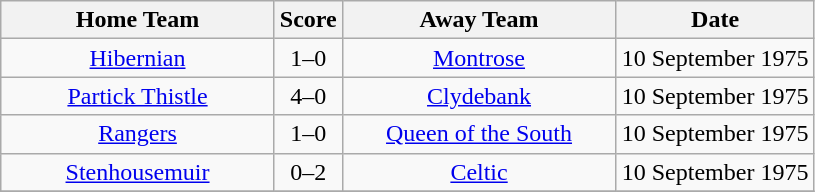<table class="wikitable" style="text-align:center;">
<tr>
<th width=175>Home Team</th>
<th width=20>Score</th>
<th width=175>Away Team</th>
<th width= 125>Date</th>
</tr>
<tr>
<td><a href='#'>Hibernian</a></td>
<td>1–0</td>
<td><a href='#'>Montrose</a></td>
<td>10 September 1975</td>
</tr>
<tr>
<td><a href='#'>Partick Thistle</a></td>
<td>4–0</td>
<td><a href='#'>Clydebank</a></td>
<td>10 September 1975</td>
</tr>
<tr>
<td><a href='#'>Rangers</a></td>
<td>1–0</td>
<td><a href='#'>Queen of the South</a></td>
<td>10 September 1975</td>
</tr>
<tr>
<td><a href='#'>Stenhousemuir</a></td>
<td>0–2</td>
<td><a href='#'>Celtic</a></td>
<td>10 September 1975</td>
</tr>
<tr>
</tr>
</table>
